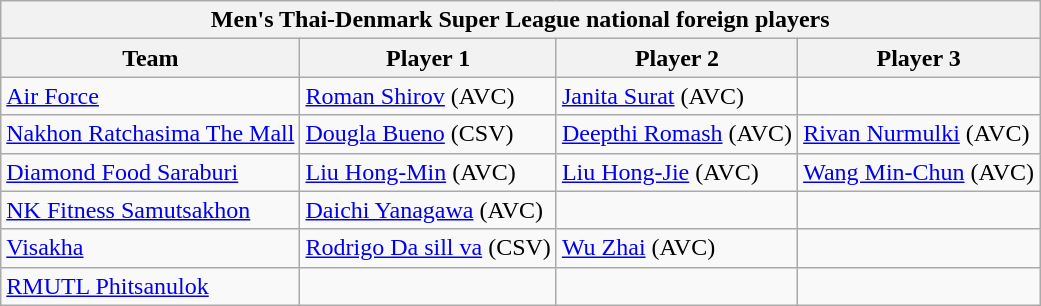<table class="wikitable sortable">
<tr>
<th colspan=4>Men's Thai-Denmark Super League national foreign players</th>
</tr>
<tr>
<th>Team</th>
<th>Player 1</th>
<th>Player 2</th>
<th>Player 3</th>
</tr>
<tr>
<td><a href='#'>Air Force</a></td>
<td> <a href='#'>Roman Shirov</a> (AVC)</td>
<td> <a href='#'>Janita Surat</a> (AVC)</td>
<td></td>
</tr>
<tr>
<td><a href='#'>Nakhon Ratchasima The Mall</a></td>
<td> <a href='#'>Dougla Bueno</a> (CSV)</td>
<td> <a href='#'>Deepthi Romash</a> (AVC)</td>
<td> <a href='#'>Rivan Nurmulki</a> (AVC)</td>
</tr>
<tr>
<td><a href='#'>Diamond Food Saraburi</a></td>
<td> <a href='#'>Liu Hong-Min</a> (AVC)</td>
<td> <a href='#'>Liu Hong-Jie</a> (AVC)</td>
<td> <a href='#'>Wang Min-Chun</a> (AVC)</td>
</tr>
<tr>
<td><a href='#'>NK Fitness Samutsakhon</a></td>
<td> <a href='#'>Daichi Yanagawa</a> (AVC)</td>
<td></td>
<td></td>
</tr>
<tr>
<td><a href='#'>Visakha</a></td>
<td> <a href='#'>Rodrigo Da sill va</a> (CSV)</td>
<td> <a href='#'>Wu Zhai</a> (AVC)</td>
<td></td>
</tr>
<tr>
<td><a href='#'>RMUTL Phitsanulok</a></td>
<td></td>
<td></td>
<td></td>
</tr>
</table>
